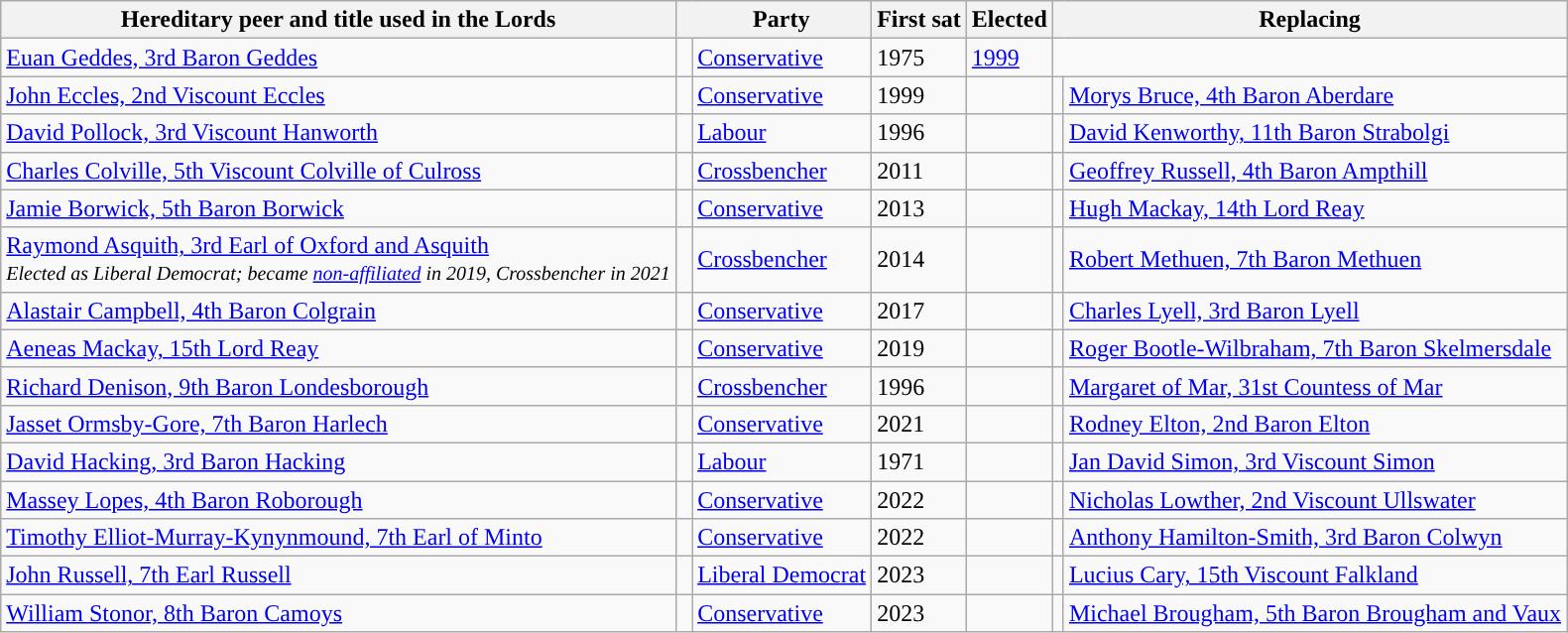<table class="sortable wikitable">
<tr>
<th>Hereditary peer and title used in the Lords</th>
<th class="unsortable"> </th>
<th style="border-left-style: hidden;">Party</th>
<th>First sat</th>
<th>Elected</th>
<th colspan=2>Replacing</th>
</tr>
<tr>
<td><a href='#'>Euan Geddes, 3rd Baron Geddes</a></td>
<td style="background-color: "></td>
<td><a href='#'>Conservative</a></td>
<td>1975</td>
<td><a href='#'>1999</a></td>
<td colspan=2></td>
</tr>
<tr>
<td><a href='#'>John Eccles, 2nd Viscount Eccles</a><br></td>
<td style="background-color: "></td>
<td><a href='#'>Conservative</a></td>
<td>1999</td>
<td></td>
<td style="background-color: "></td>
<td><a href='#'>Morys Bruce, 4th Baron Aberdare</a></td>
</tr>
<tr>
<td><a href='#'>David Pollock, 3rd Viscount Hanworth</a><br></td>
<td style="background-color: "></td>
<td><a href='#'>Labour</a></td>
<td>1996</td>
<td></td>
<td style="background-color: "></td>
<td><a href='#'>David Kenworthy, 11th Baron Strabolgi</a></td>
</tr>
<tr>
<td><a href='#'>Charles Colville, 5th Viscount Colville of Culross</a></td>
<td style="background-color: "></td>
<td><a href='#'>Crossbencher</a></td>
<td>2011</td>
<td></td>
<td style="background-color: "></td>
<td><a href='#'>Geoffrey Russell, 4th Baron Ampthill</a></td>
</tr>
<tr>
<td><a href='#'>Jamie Borwick, 5th Baron Borwick</a></td>
<td style="background-color: "></td>
<td><a href='#'>Conservative</a></td>
<td>2013</td>
<td></td>
<td style="background-color: "></td>
<td><a href='#'>Hugh Mackay, 14th Lord Reay</a></td>
</tr>
<tr>
<td><a href='#'>Raymond Asquith, 3rd Earl of Oxford and Asquith</a><br><small><em>Elected as Liberal Democrat; became <a href='#'>non-affiliated</a> in 2019, Crossbencher in 2021</em></small></td>
<td style="background-color: "></td>
<td><a href='#'>Crossbencher</a></td>
<td>2014</td>
<td></td>
<td style="background-color: "></td>
<td><a href='#'>Robert Methuen, 7th Baron Methuen</a></td>
</tr>
<tr>
<td><a href='#'>Alastair Campbell, 4th Baron Colgrain</a></td>
<td style="background-color: "></td>
<td><a href='#'>Conservative</a></td>
<td>2017</td>
<td></td>
<td style="background-color: "></td>
<td><a href='#'>Charles Lyell, 3rd Baron Lyell</a></td>
</tr>
<tr>
<td><a href='#'>Aeneas Mackay, 15th Lord Reay</a></td>
<td style="background-color: "></td>
<td><a href='#'>Conservative</a></td>
<td>2019</td>
<td></td>
<td style="background-color: "></td>
<td><a href='#'>Roger Bootle-Wilbraham, 7th Baron Skelmersdale</a></td>
</tr>
<tr>
<td><a href='#'>Richard Denison, 9th Baron Londesborough</a><br></td>
<td style="background-color: "></td>
<td><a href='#'>Crossbencher</a></td>
<td>1996</td>
<td></td>
<td style="background-color: "></td>
<td><a href='#'>Margaret of Mar, 31st Countess of Mar</a></td>
</tr>
<tr>
<td><a href='#'>Jasset Ormsby-Gore, 7th Baron Harlech</a></td>
<td style="background-color: "></td>
<td><a href='#'>Conservative</a></td>
<td>2021</td>
<td></td>
<td style="background-color: "></td>
<td><a href='#'>Rodney Elton, 2nd Baron Elton</a></td>
</tr>
<tr>
<td><a href='#'>David Hacking, 3rd Baron Hacking</a><br></td>
<td style="background-color: "></td>
<td><a href='#'>Labour</a></td>
<td>1971</td>
<td></td>
<td style="background-color: "></td>
<td><a href='#'>Jan David Simon, 3rd Viscount Simon</a></td>
</tr>
<tr>
<td><a href='#'>Massey Lopes, 4th Baron Roborough</a></td>
<td style="background-color: "></td>
<td><a href='#'>Conservative</a></td>
<td>2022</td>
<td></td>
<td style="background-color: "></td>
<td><a href='#'>Nicholas Lowther, 2nd Viscount Ullswater</a></td>
</tr>
<tr>
<td><a href='#'>Timothy Elliot-Murray-Kynynmound, 7th Earl of Minto</a></td>
<td style="background-color: "></td>
<td><a href='#'>Conservative</a></td>
<td>2022</td>
<td></td>
<td style="background-color: "></td>
<td><a href='#'>Anthony Hamilton-Smith, 3rd Baron Colwyn</a></td>
</tr>
<tr>
<td><a href='#'>John Russell, 7th Earl Russell</a></td>
<td style="background-color: "></td>
<td><a href='#'>Liberal Democrat</a></td>
<td>2023</td>
<td></td>
<td style="background-color: "></td>
<td><a href='#'>Lucius Cary, 15th Viscount Falkland</a></td>
</tr>
<tr>
<td><a href='#'>William Stonor, 8th Baron Camoys</a></td>
<td style="background-color: "></td>
<td><a href='#'>Conservative</a></td>
<td>2023</td>
<td></td>
<td style="background-color: "></td>
<td><a href='#'>Michael Brougham, 5th Baron Brougham and Vaux</a></td>
</tr>
</table>
